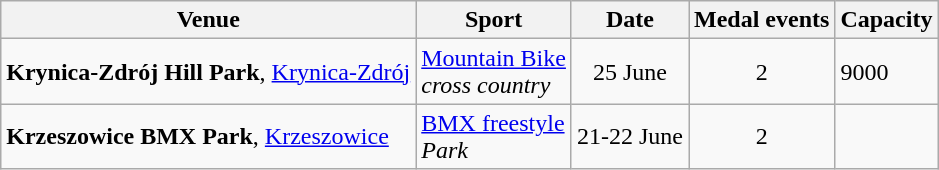<table class="wikitable sortable">
<tr>
<th>Venue</th>
<th>Sport</th>
<th>Date</th>
<th>Medal events</th>
<th>Capacity</th>
</tr>
<tr>
<td><strong>Krynica-Zdrój Hill Park</strong>, <a href='#'>Krynica-Zdrój</a></td>
<td><a href='#'>Mountain Bike</a><br><em>cross country</em></td>
<td align="center" data-sort-value="6">25 June</td>
<td align="center">2</td>
<td data-sort-value="5001">9000</td>
</tr>
<tr>
<td><strong>Krzeszowice BMX Park</strong>, <a href='#'>Krzeszowice</a></td>
<td><a href='#'>BMX freestyle</a><br><em>Park </em></td>
<td align="center" data-sort-value="19">21-22 June</td>
<td align="center">2</td>
<td data-sort-value="25000"></td>
</tr>
</table>
